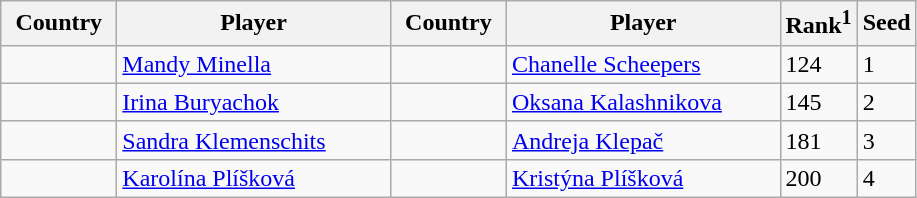<table class="sortable wikitable">
<tr>
<th width="70">Country</th>
<th width="175">Player</th>
<th width="70">Country</th>
<th width="175">Player</th>
<th>Rank<sup>1</sup></th>
<th>Seed</th>
</tr>
<tr>
<td></td>
<td><a href='#'>Mandy Minella</a></td>
<td></td>
<td><a href='#'>Chanelle Scheepers</a></td>
<td>124</td>
<td>1</td>
</tr>
<tr>
<td></td>
<td><a href='#'>Irina Buryachok</a></td>
<td></td>
<td><a href='#'>Oksana Kalashnikova</a></td>
<td>145</td>
<td>2</td>
</tr>
<tr>
<td></td>
<td><a href='#'>Sandra Klemenschits</a></td>
<td></td>
<td><a href='#'>Andreja Klepač</a></td>
<td>181</td>
<td>3</td>
</tr>
<tr>
<td></td>
<td><a href='#'>Karolína Plíšková</a></td>
<td></td>
<td><a href='#'>Kristýna Plíšková</a></td>
<td>200</td>
<td>4</td>
</tr>
</table>
